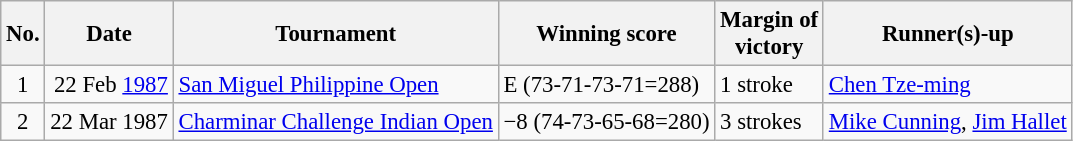<table class="wikitable" style="font-size:95%;">
<tr>
<th>No.</th>
<th>Date</th>
<th>Tournament</th>
<th>Winning score</th>
<th>Margin of<br>victory</th>
<th>Runner(s)-up</th>
</tr>
<tr>
<td align=center>1</td>
<td align=right>22 Feb <a href='#'>1987</a></td>
<td><a href='#'>San Miguel Philippine Open</a></td>
<td>E (73-71-73-71=288)</td>
<td>1 stroke</td>
<td> <a href='#'>Chen Tze-ming</a></td>
</tr>
<tr>
<td align=center>2</td>
<td align=right>22 Mar 1987</td>
<td><a href='#'>Charminar Challenge Indian Open</a></td>
<td>−8 (74-73-65-68=280)</td>
<td>3 strokes</td>
<td> <a href='#'>Mike Cunning</a>,  <a href='#'>Jim Hallet</a></td>
</tr>
</table>
